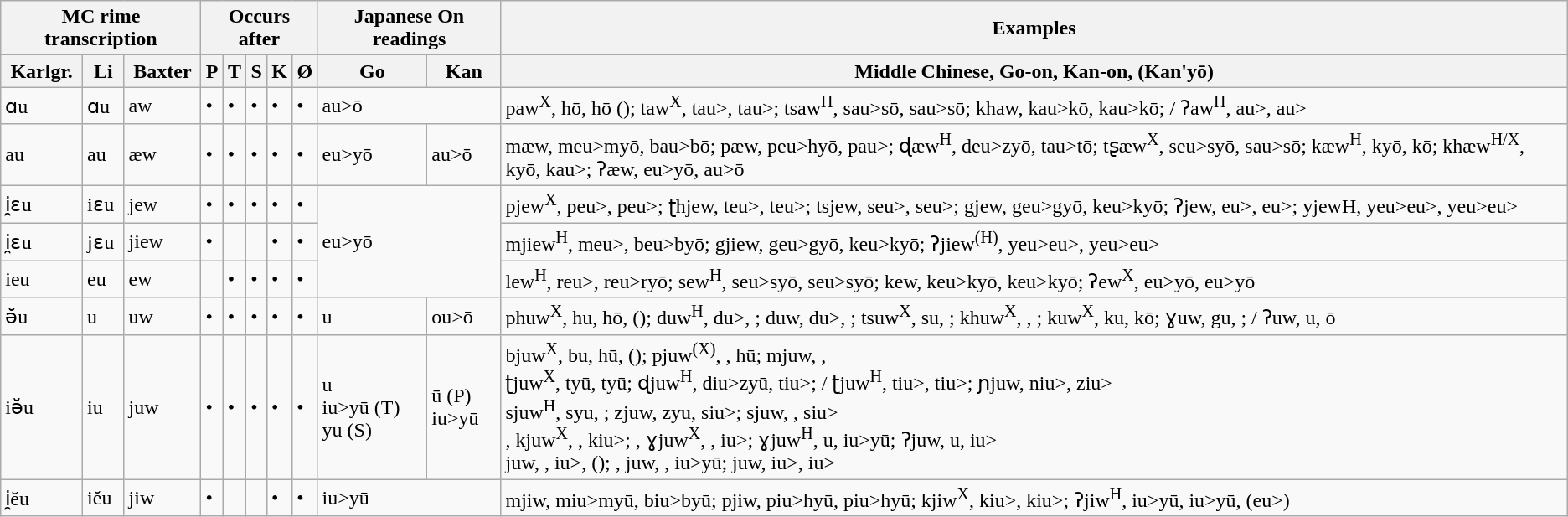<table class="wikitable defaultcenter">
<tr>
<th colspan="3">MC rime transcription</th>
<th colspan="5">Occurs after</th>
<th colspan="2">Japanese On readings</th>
<th>Examples</th>
</tr>
<tr>
<th>Karlgr.</th>
<th>Li</th>
<th>Baxter</th>
<th>P</th>
<th>T</th>
<th>S</th>
<th>K</th>
<th>Ø</th>
<th>Go</th>
<th>Kan</th>
<th>Middle Chinese, Go-on, Kan-on, (Kan'yō)</th>
</tr>
<tr>
<td>ɑu</td>
<td>ɑu</td>
<td>aw</td>
<td>•</td>
<td>•</td>
<td>•</td>
<td>•</td>
<td>•</td>
<td colspan="2">au>ō</td>
<td style="text-align: left;"> paw<sup>X</sup>, hō, hō ();  taw<sup>X</sup>, tau>, tau>;  tsaw<sup>H</sup>, sau>sō, sau>sō;  khaw, kau>kō, kau>kō; / ʔaw<sup>H</sup>, au>, au></td>
</tr>
<tr>
<td>au</td>
<td>au</td>
<td>æw</td>
<td>•</td>
<td>•</td>
<td>•</td>
<td>•</td>
<td>•</td>
<td>eu>yō</td>
<td>au>ō</td>
<td style="text-align: left;"> mæw, meu>myō, bau>bō;  pæw, peu>hyō, pau>;  ɖæw<sup>H</sup>, deu>zyō, tau>tō;  tʂæw<sup>X</sup>, seu>syō, sau>sō;  kæw<sup>H</sup>, kyō, kō;  khæw<sup>H/X</sup>, kyō, kau>;  ʔæw, eu>yō, au>ō</td>
</tr>
<tr>
<td>i̯ɛu</td>
<td>iɛu</td>
<td>jew</td>
<td>•</td>
<td>•</td>
<td>•</td>
<td>•</td>
<td>•</td>
<td colspan="2" rowspan="3">eu>yō</td>
<td style="text-align: left;"> pjew<sup>X</sup>, peu>, peu>;  ʈhjew, teu>, teu>;  tsjew, seu>, seu>;  gjew, geu>gyō, keu>kyō;  ʔjew, eu>, eu>;  yjewH, yeu>eu>, yeu>eu></td>
</tr>
<tr>
<td>i̯ɛu</td>
<td>jɛu</td>
<td>jiew</td>
<td>•</td>
<td></td>
<td></td>
<td>•</td>
<td>•</td>
<td style="text-align: left;"> mjiew<sup>H</sup>, meu>, beu>byō;  gjiew, geu>gyō, keu>kyō;  ʔjiew<sup>(H)</sup>, yeu>eu>, yeu>eu></td>
</tr>
<tr>
<td>ieu</td>
<td>eu</td>
<td>ew</td>
<td></td>
<td>•</td>
<td>•</td>
<td>•</td>
<td>•</td>
<td style="text-align: left;"> lew<sup>H</sup>, reu>, reu>ryō;  sew<sup>H</sup>, seu>syō, seu>syō;  kew, keu>kyō, keu>kyō;  ʔew<sup>X</sup>, eu>yō, eu>yō</td>
</tr>
<tr>
<td>ə̆u</td>
<td>u</td>
<td>uw</td>
<td>•</td>
<td>•</td>
<td>•</td>
<td>•</td>
<td>•</td>
<td>u</td>
<td>ou>ō</td>
<td style="text-align: left;"> phuw<sup>X</sup>, hu, hō, ();  duw<sup>H</sup>, du>, ;  duw, du>, ;  tsuw<sup>X</sup>, su, ;  khuw<sup>X</sup>, , ;  kuw<sup>X</sup>, ku, kō;  ɣuw, gu, ; / ʔuw, u, ō</td>
</tr>
<tr>
<td>iə̆u</td>
<td>iu</td>
<td>juw</td>
<td>•</td>
<td>•</td>
<td>•</td>
<td>•</td>
<td>•</td>
<td>u<br>iu>yū (T)<br>yu (S)</td>
<td>ū (P)<br>iu>yū</td>
<td style="text-align: left;"> bjuw<sup>X</sup>, bu, hū, ();  pjuw<sup>(X)</sup>, , hū;  mjuw, , <br> ʈjuw<sup>X</sup>, tyū, tyū;  ɖjuw<sup>H</sup>, diu>zyū, tiu>; / ʈjuw<sup>H</sup>, tiu>, tiu>;  ɲjuw, niu>, ziu><br> sjuw<sup>H</sup>, syu, ;  zjuw, zyu, siu>;  sjuw, , siu><br>,  kjuw<sup>X</sup>, , kiu>; ,  ɣjuw<sup>X</sup>, , iu>;  ɣjuw<sup>H</sup>, u, iu>yū;  ʔjuw, u, iu><br> juw, , iu>, (); ,  juw, , iu>yū;  juw, iu>, iu></td>
</tr>
<tr>
<td>i̯ĕu</td>
<td>iĕu</td>
<td>jiw</td>
<td>•</td>
<td></td>
<td></td>
<td>•</td>
<td>•</td>
<td colspan="2">iu>yū</td>
<td style="text-align: left;"> mjiw, miu>myū, biu>byū;  pjiw, piu>hyū, piu>hyū;  kjiw<sup>X</sup>, kiu>, kiu>;  ʔjiw<sup>H</sup>, iu>yū, iu>yū, (eu>)</td>
</tr>
</table>
